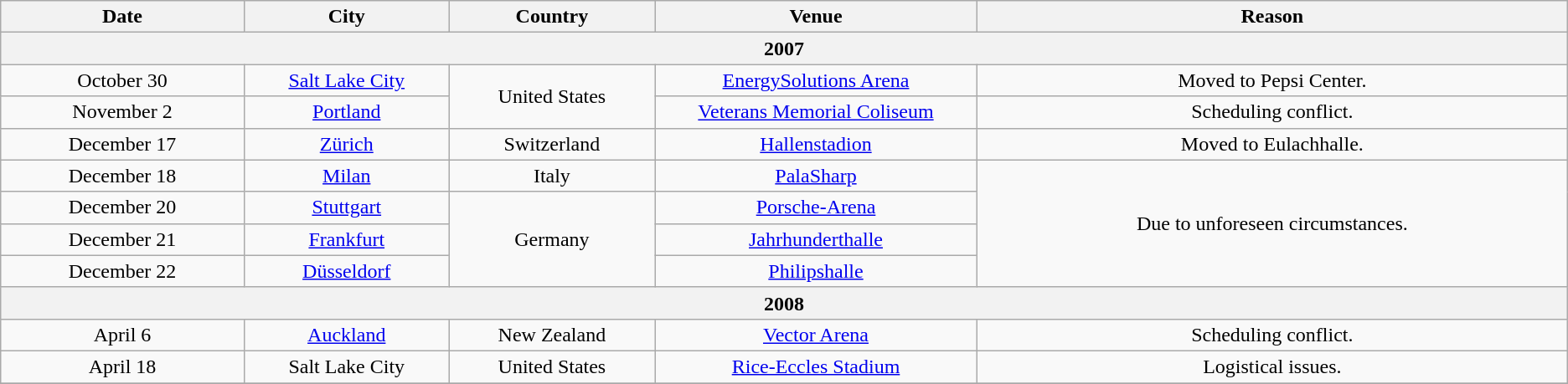<table class="wikitable" style="text-align:center;">
<tr>
<th scope="col" style="width:12em;">Date</th>
<th scope="col" style="width:10em;">City</th>
<th scope="col" style="width:10em;">Country</th>
<th scope="col" style="width:16em;">Venue</th>
<th scope="col" style="width:30em;">Reason</th>
</tr>
<tr>
<th colspan="5"><strong>2007</strong></th>
</tr>
<tr>
<td>October 30</td>
<td><a href='#'>Salt Lake City</a></td>
<td rowspan="2">United States</td>
<td><a href='#'>EnergySolutions Arena</a></td>
<td>Moved to Pepsi Center.</td>
</tr>
<tr>
<td>November 2</td>
<td><a href='#'>Portland</a></td>
<td><a href='#'>Veterans Memorial Coliseum</a></td>
<td>Scheduling conflict.</td>
</tr>
<tr>
<td>December 17</td>
<td><a href='#'>Zürich</a></td>
<td>Switzerland</td>
<td><a href='#'>Hallenstadion</a></td>
<td>Moved to Eulachhalle.</td>
</tr>
<tr>
<td>December 18</td>
<td><a href='#'>Milan</a></td>
<td>Italy</td>
<td><a href='#'>PalaSharp</a></td>
<td rowspan="4">Due to unforeseen circumstances.</td>
</tr>
<tr>
<td>December 20</td>
<td><a href='#'>Stuttgart</a></td>
<td rowspan="3">Germany</td>
<td><a href='#'>Porsche-Arena</a></td>
</tr>
<tr>
<td>December 21</td>
<td><a href='#'>Frankfurt</a></td>
<td><a href='#'>Jahrhunderthalle</a></td>
</tr>
<tr>
<td>December 22</td>
<td><a href='#'>Düsseldorf</a></td>
<td><a href='#'>Philipshalle</a></td>
</tr>
<tr>
<th colspan="5"><strong>2008</strong></th>
</tr>
<tr>
<td>April 6</td>
<td><a href='#'>Auckland</a></td>
<td>New Zealand</td>
<td><a href='#'>Vector Arena</a></td>
<td>Scheduling conflict.</td>
</tr>
<tr>
<td>April 18</td>
<td>Salt Lake City</td>
<td>United States</td>
<td><a href='#'>Rice-Eccles Stadium</a></td>
<td>Logistical issues.</td>
</tr>
<tr>
</tr>
</table>
